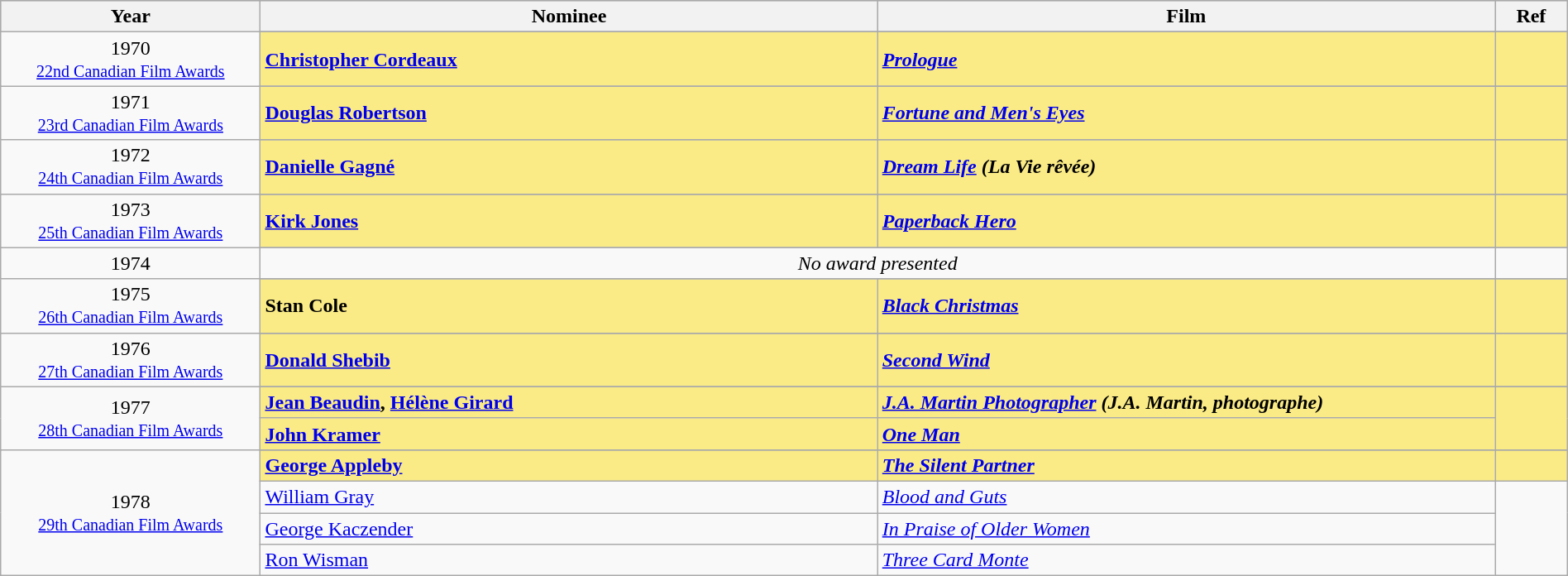<table class="wikitable" style="width:100%;">
<tr style="background:#bebebe;">
<th style="width:8%;">Year</th>
<th style="width:19%;">Nominee</th>
<th style="width:19%;">Film</th>
<th style="width:2%;">Ref</th>
</tr>
<tr>
<td rowspan=2 align="center">1970 <br> <small><a href='#'>22nd Canadian Film Awards</a></small></td>
</tr>
<tr style="background:#FAEB86;">
<td><strong><a href='#'>Christopher Cordeaux</a></strong></td>
<td><strong><em><a href='#'>Prologue</a></em></strong></td>
<td></td>
</tr>
<tr>
<td rowspan=2 align="center">1971 <br> <small><a href='#'>23rd Canadian Film Awards</a></small></td>
</tr>
<tr style="background:#FAEB86;">
<td><strong><a href='#'>Douglas Robertson</a></strong></td>
<td><strong><em><a href='#'>Fortune and Men's Eyes</a></em></strong></td>
<td></td>
</tr>
<tr>
<td rowspan=2 align="center">1972 <br> <small><a href='#'>24th Canadian Film Awards</a></small></td>
</tr>
<tr style="background:#FAEB86;">
<td><strong><a href='#'>Danielle Gagné</a></strong></td>
<td><strong><em><a href='#'>Dream Life</a> (La Vie rêvée)</em></strong></td>
<td></td>
</tr>
<tr>
<td rowspan=2 align="center">1973 <br> <small><a href='#'>25th Canadian Film Awards</a></small></td>
</tr>
<tr style="background:#FAEB86;">
<td><strong><a href='#'>Kirk Jones</a></strong></td>
<td><strong><em><a href='#'>Paperback Hero</a></em></strong></td>
<td></td>
</tr>
<tr>
<td rowspan=2 align="center">1974</td>
</tr>
<tr>
<td colspan=2 align=center><em>No award presented</em></td>
<td></td>
</tr>
<tr>
<td rowspan=2 align="center">1975 <br> <small><a href='#'>26th Canadian Film Awards</a></small></td>
</tr>
<tr style="background:#FAEB86;">
<td><strong>Stan Cole</strong></td>
<td><strong><em><a href='#'>Black Christmas</a></em></strong></td>
<td></td>
</tr>
<tr>
<td rowspan=2 align="center">1976 <br> <small><a href='#'>27th Canadian Film Awards</a></small></td>
</tr>
<tr style="background:#FAEB86;">
<td><strong><a href='#'>Donald Shebib</a></strong></td>
<td><strong><em><a href='#'>Second Wind</a></em></strong></td>
<td></td>
</tr>
<tr>
<td rowspan=3 align="center">1977 <br> <small><a href='#'>28th Canadian Film Awards</a></small></td>
</tr>
<tr style="background:#FAEB86;">
<td><strong><a href='#'>Jean Beaudin</a>, <a href='#'>Hélène Girard</a></strong></td>
<td><strong><em><a href='#'>J.A. Martin Photographer</a> (J.A. Martin, photographe)</em></strong></td>
<td rowspan=2></td>
</tr>
<tr style="background:#FAEB86;">
<td><strong><a href='#'>John Kramer</a></strong></td>
<td><strong><em><a href='#'>One Man</a></em></strong></td>
</tr>
<tr>
<td rowspan=5 align="center">1978 <br> <small><a href='#'>29th Canadian Film Awards</a></small></td>
</tr>
<tr style="background:#FAEB86;">
<td><strong><a href='#'>George Appleby</a></strong></td>
<td><strong><em><a href='#'>The Silent Partner</a></em></strong></td>
<td></td>
</tr>
<tr>
<td><a href='#'>William Gray</a></td>
<td><em><a href='#'>Blood and Guts</a></em></td>
<td rowspan=3></td>
</tr>
<tr>
<td><a href='#'>George Kaczender</a></td>
<td><em><a href='#'>In Praise of Older Women</a></em></td>
</tr>
<tr>
<td><a href='#'>Ron Wisman</a></td>
<td><em><a href='#'>Three Card Monte</a></em></td>
</tr>
</table>
